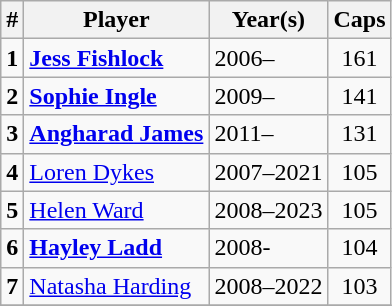<table class="wikitable sortable">
<tr>
<th width=>#</th>
<th width=>Player</th>
<th width=>Year(s)</th>
<th width=>Caps</th>
</tr>
<tr>
<td align=center><strong>1</strong></td>
<td><strong><a href='#'>Jess Fishlock</a></strong></td>
<td>2006–</td>
<td align=center>161</td>
</tr>
<tr>
<td align=center><strong>2</strong></td>
<td><strong><a href='#'>Sophie Ingle</a></strong></td>
<td>2009–</td>
<td align=center>141</td>
</tr>
<tr>
<td align=center><strong>3</strong></td>
<td><strong><a href='#'>Angharad James</a></strong></td>
<td>2011–</td>
<td align=center>131</td>
</tr>
<tr>
<td align=center><strong>4</strong></td>
<td><a href='#'>Loren Dykes</a></td>
<td>2007–2021</td>
<td align=center>105</td>
</tr>
<tr>
<td align=center><strong>5</strong></td>
<td><a href='#'>Helen Ward</a></td>
<td>2008–2023</td>
<td align=center>105</td>
</tr>
<tr>
<td align=center><strong>6</strong></td>
<td><strong><a href='#'>Hayley Ladd</a></strong></td>
<td>2008-</td>
<td align=center>104</td>
</tr>
<tr>
<td align=center><strong>7</strong></td>
<td><a href='#'>Natasha Harding</a></td>
<td>2008–2022</td>
<td align=center>103</td>
</tr>
<tr>
</tr>
</table>
